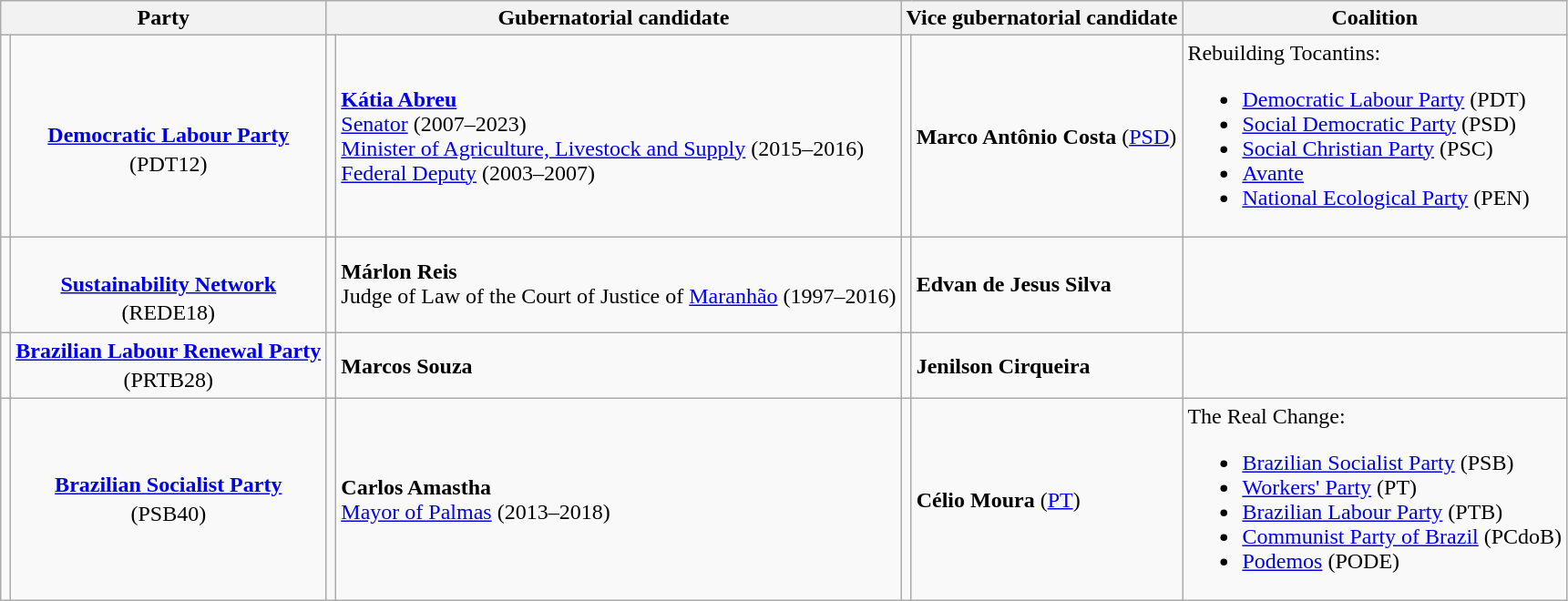<table class="vertical-align-top wikitable">
<tr>
<th scope=colgroup colspan=2>Party</th>
<th scope=colgroup colspan=2>Gubernatorial candidate</th>
<th scope=colgroup colspan=2>Vice gubernatorial candidate</th>
<th scope=col>Coalition</th>
</tr>
<tr>
<td style=background:></td>
<td style="text-align:center; line-height:1.3"><br><strong><a href='#'>Democratic Labour Party</a></strong><br>(PDT12)</td>
<td></td>
<td><strong><a href='#'>Kátia Abreu</a></strong><br><a href='#'>Senator</a> (2007–2023)<br><a href='#'>Minister of Agriculture, Livestock and Supply</a> (2015–2016)<br><a href='#'>Federal Deputy</a> (2003–2007)</td>
<td></td>
<td><strong>Marco Antônio Costa</strong> (<a href='#'>PSD</a>)</td>
<td>Rebuilding Tocantins:<br><ul><li><a href='#'>Democratic Labour Party</a> (PDT)</li><li><a href='#'>Social Democratic Party</a> (PSD)</li><li><a href='#'>Social Christian Party</a> (PSC)</li><li><a href='#'>Avante</a></li><li><a href='#'>National Ecological Party</a> (PEN)</li></ul></td>
</tr>
<tr>
<td style=background:></td>
<td style="text-align:center; line-height:1.3"><br><strong><a href='#'>Sustainability Network</a></strong><br>(REDE18)</td>
<td></td>
<td><strong>Márlon Reis</strong><br>Judge of Law of the Court of Justice of <a href='#'>Maranhão</a> (1997–2016)</td>
<td></td>
<td><strong>Edvan de Jesus Silva</strong></td>
<td></td>
</tr>
<tr>
<td style=background:></td>
<td style="text-align:center; line-height:1.3"><strong><a href='#'>Brazilian Labour Renewal Party</a></strong><br>(PRTB28)</td>
<td></td>
<td><strong>Marcos Souza</strong></td>
<td></td>
<td><strong>Jenilson Cirqueira</strong></td>
<td></td>
</tr>
<tr>
<td style=background:></td>
<td style="text-align:center; line-height:1.3"><strong><a href='#'>Brazilian Socialist Party</a></strong><br>(PSB40)</td>
<td></td>
<td><strong>Carlos Amastha</strong><br><a href='#'>Mayor of Palmas</a> (2013–2018)</td>
<td></td>
<td><strong>Célio Moura</strong> (<a href='#'>PT</a>)</td>
<td>The Real Change:<br><ul><li><a href='#'>Brazilian Socialist Party</a> (PSB)</li><li><a href='#'>Workers' Party</a> (PT)</li><li><a href='#'>Brazilian Labour Party</a> (PTB)</li><li><a href='#'>Communist Party of Brazil</a> (PCdoB)</li><li><a href='#'>Podemos</a> (PODE)</li></ul></td>
</tr>
</table>
